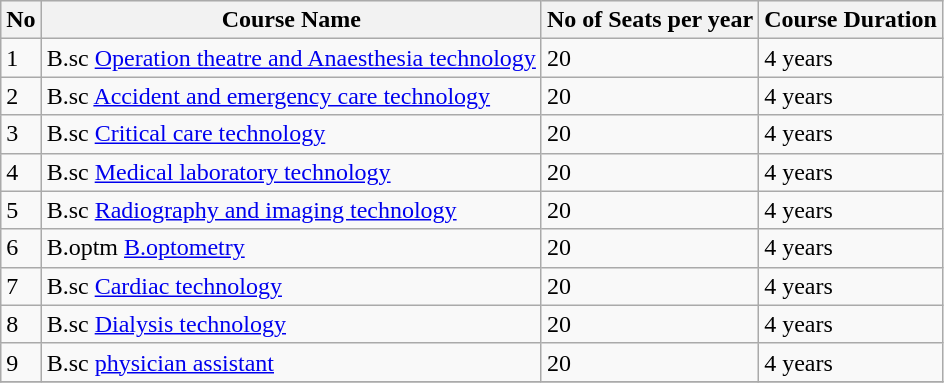<table class="wikitable sortable">
<tr style="text-align:center; background:#f0f0f0;">
<th>No</th>
<th>Course Name</th>
<th>No of Seats per year</th>
<th>Course Duration</th>
</tr>
<tr>
<td>1</td>
<td>B.sc <a href='#'>Operation theatre and Anaesthesia technology </a></td>
<td>20</td>
<td>4 years</td>
</tr>
<tr>
<td>2</td>
<td>B.sc <a href='#'>Accident and emergency care technology</a></td>
<td>20</td>
<td>4 years</td>
</tr>
<tr>
<td>3</td>
<td>B.sc <a href='#'>Critical care technology</a></td>
<td>20</td>
<td>4 years</td>
</tr>
<tr>
<td>4</td>
<td>B.sc <a href='#'>Medical laboratory technology</a></td>
<td>20</td>
<td>4 years</td>
</tr>
<tr>
<td>5</td>
<td>B.sc <a href='#'>Radiography and imaging technology</a></td>
<td>20</td>
<td>4 years</td>
</tr>
<tr>
<td>6</td>
<td>B.optm <a href='#'>B.optometry</a></td>
<td>20</td>
<td>4 years</td>
</tr>
<tr>
<td>7</td>
<td>B.sc <a href='#'>Cardiac technology</a></td>
<td>20</td>
<td>4 years</td>
</tr>
<tr>
<td>8</td>
<td>B.sc <a href='#'>Dialysis technology</a></td>
<td>20</td>
<td>4 years</td>
</tr>
<tr>
<td>9</td>
<td>B.sc <a href='#'>physician assistant</a></td>
<td>20</td>
<td>4 years</td>
</tr>
<tr>
</tr>
</table>
